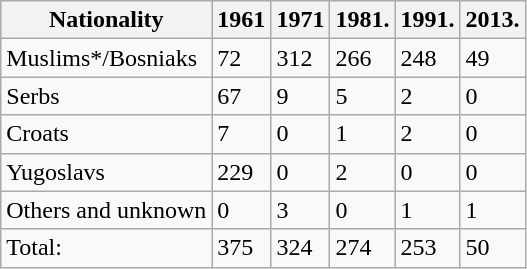<table class="wikitable">
<tr>
<th>Nationality</th>
<th>1961</th>
<th>1971</th>
<th>1981.</th>
<th>1991.</th>
<th>2013.</th>
</tr>
<tr>
<td>Muslims*/Bosniaks</td>
<td>72</td>
<td>312</td>
<td>266</td>
<td>248</td>
<td>49</td>
</tr>
<tr>
<td>Serbs</td>
<td>67</td>
<td>9</td>
<td>5</td>
<td>2</td>
<td>0</td>
</tr>
<tr>
<td>Croats</td>
<td>7</td>
<td>0</td>
<td>1</td>
<td>2</td>
<td>0</td>
</tr>
<tr>
<td>Yugoslavs</td>
<td>229</td>
<td>0</td>
<td>2</td>
<td>0</td>
<td>0</td>
</tr>
<tr>
<td>Others and unknown</td>
<td>0</td>
<td>3</td>
<td>0</td>
<td>1</td>
<td>1</td>
</tr>
<tr>
<td>Total:</td>
<td>375</td>
<td>324</td>
<td>274</td>
<td>253</td>
<td>50 </td>
</tr>
</table>
